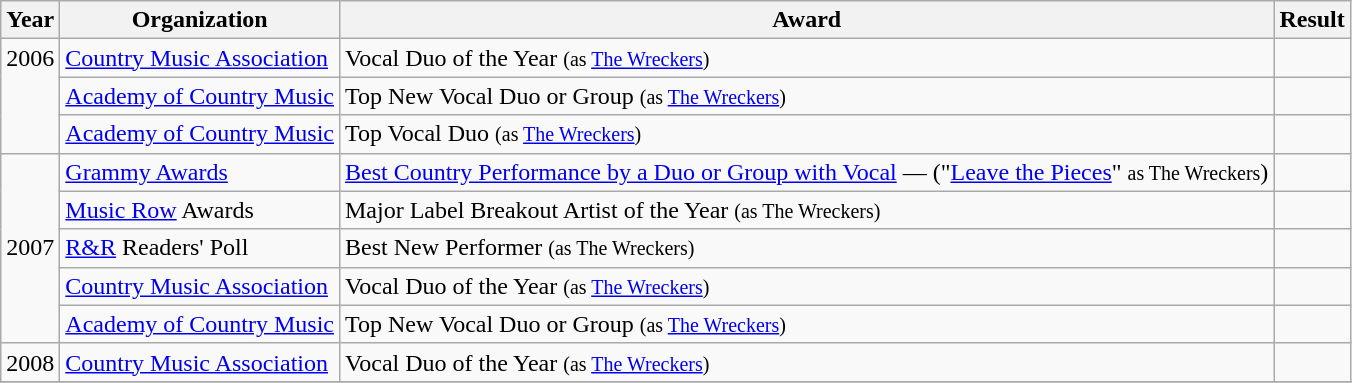<table class="wikitable">
<tr>
<th>Year</th>
<th>Organization</th>
<th>Award</th>
<th>Result</th>
</tr>
<tr>
<td valign="top" rowspan="3">2006</td>
<td valign="top"><a href='#'>Country Music Association</a></td>
<td>Vocal Duo of the Year <small>(as <a href='#'>The Wreckers</a>)</small></td>
<td></td>
</tr>
<tr>
<td><a href='#'>Academy of Country Music</a></td>
<td>Top New Vocal Duo or Group <small>(as <a href='#'>The Wreckers</a>)</small></td>
<td></td>
</tr>
<tr>
<td><a href='#'>Academy of Country Music</a></td>
<td>Top Vocal Duo <small>(as <a href='#'>The Wreckers</a>)</small></td>
<td></td>
</tr>
<tr>
<td valign="center" rowspan="5">2007</td>
<td><a href='#'>Grammy Awards</a></td>
<td><a href='#'>Best Country Performance by a Duo or Group with Vocal</a> — ("<a href='#'>Leave the Pieces</a>" <small>as The Wreckers</small>)</td>
<td></td>
</tr>
<tr>
<td><a href='#'>Music Row</a> Awards</td>
<td>Major Label Breakout Artist of the Year <small>(as The Wreckers)</small></td>
<td></td>
</tr>
<tr>
<td><a href='#'>R&R</a> Readers' Poll</td>
<td>Best New Performer <small>(as The Wreckers)</small></td>
<td></td>
</tr>
<tr>
<td><a href='#'>Country Music Association</a></td>
<td>Vocal Duo of the Year <small>(as <a href='#'>The Wreckers</a>)</small></td>
<td></td>
</tr>
<tr>
<td><a href='#'>Academy of Country Music</a></td>
<td>Top New Vocal Duo or Group <small>(as <a href='#'>The Wreckers</a>)</small></td>
<td></td>
</tr>
<tr>
<td valign="top">2008</td>
<td valign="top"><a href='#'>Country Music Association</a></td>
<td>Vocal Duo of the Year <small>(as <a href='#'>The Wreckers</a>)</small></td>
<td></td>
</tr>
<tr>
</tr>
</table>
